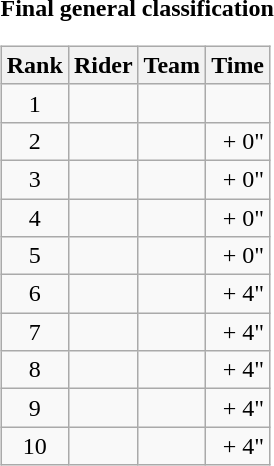<table>
<tr>
<td><strong>Final general classification</strong><br><table class="wikitable">
<tr>
<th scope="col">Rank</th>
<th scope="col">Rider</th>
<th scope="col">Team</th>
<th scope="col">Time</th>
</tr>
<tr>
<td style="text-align:center;">1</td>
<td></td>
<td></td>
<td style="text-align:right;"></td>
</tr>
<tr>
<td style="text-align:center;">2</td>
<td></td>
<td></td>
<td style="text-align:right;">+ 0"</td>
</tr>
<tr>
<td style="text-align:center;">3</td>
<td></td>
<td></td>
<td style="text-align:right;">+ 0"</td>
</tr>
<tr>
<td style="text-align:center;">4</td>
<td></td>
<td></td>
<td style="text-align:right;">+ 0"</td>
</tr>
<tr>
<td style="text-align:center;">5</td>
<td></td>
<td></td>
<td style="text-align:right;">+ 0"</td>
</tr>
<tr>
<td style="text-align:center;">6</td>
<td></td>
<td></td>
<td style="text-align:right;">+ 4"</td>
</tr>
<tr>
<td style="text-align:center;">7</td>
<td></td>
<td></td>
<td style="text-align:right;">+ 4"</td>
</tr>
<tr>
<td style="text-align:center;">8</td>
<td></td>
<td></td>
<td style="text-align:right;">+ 4"</td>
</tr>
<tr>
<td style="text-align:center;">9</td>
<td></td>
<td></td>
<td style="text-align:right;">+ 4"</td>
</tr>
<tr>
<td style="text-align:center;">10</td>
<td></td>
<td></td>
<td style="text-align:right;">+ 4"</td>
</tr>
</table>
</td>
</tr>
</table>
